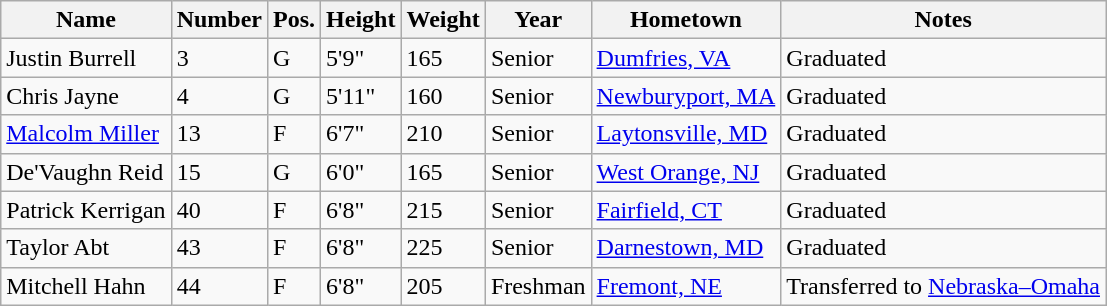<table class="wikitable sortable" border="1">
<tr>
<th>Name</th>
<th>Number</th>
<th>Pos.</th>
<th>Height</th>
<th>Weight</th>
<th>Year</th>
<th>Hometown</th>
<th class="unsortable">Notes</th>
</tr>
<tr>
<td>Justin Burrell</td>
<td>3</td>
<td>G</td>
<td>5'9"</td>
<td>165</td>
<td>Senior</td>
<td><a href='#'>Dumfries, VA</a></td>
<td>Graduated</td>
</tr>
<tr>
<td>Chris Jayne</td>
<td>4</td>
<td>G</td>
<td>5'11"</td>
<td>160</td>
<td>Senior</td>
<td><a href='#'>Newburyport, MA</a></td>
<td>Graduated</td>
</tr>
<tr>
<td><a href='#'>Malcolm Miller</a></td>
<td>13</td>
<td>F</td>
<td>6'7"</td>
<td>210</td>
<td>Senior</td>
<td><a href='#'>Laytonsville, MD</a></td>
<td>Graduated</td>
</tr>
<tr>
<td>De'Vaughn Reid</td>
<td>15</td>
<td>G</td>
<td>6'0"</td>
<td>165</td>
<td>Senior</td>
<td><a href='#'>West Orange, NJ</a></td>
<td>Graduated</td>
</tr>
<tr>
<td>Patrick Kerrigan</td>
<td>40</td>
<td>F</td>
<td>6'8"</td>
<td>215</td>
<td>Senior</td>
<td><a href='#'>Fairfield, CT</a></td>
<td>Graduated</td>
</tr>
<tr>
<td>Taylor Abt</td>
<td>43</td>
<td>F</td>
<td>6'8"</td>
<td>225</td>
<td>Senior</td>
<td><a href='#'>Darnestown, MD</a></td>
<td>Graduated</td>
</tr>
<tr>
<td>Mitchell Hahn</td>
<td>44</td>
<td>F</td>
<td>6'8"</td>
<td>205</td>
<td>Freshman</td>
<td><a href='#'>Fremont, NE</a></td>
<td>Transferred to <a href='#'>Nebraska–Omaha</a></td>
</tr>
</table>
